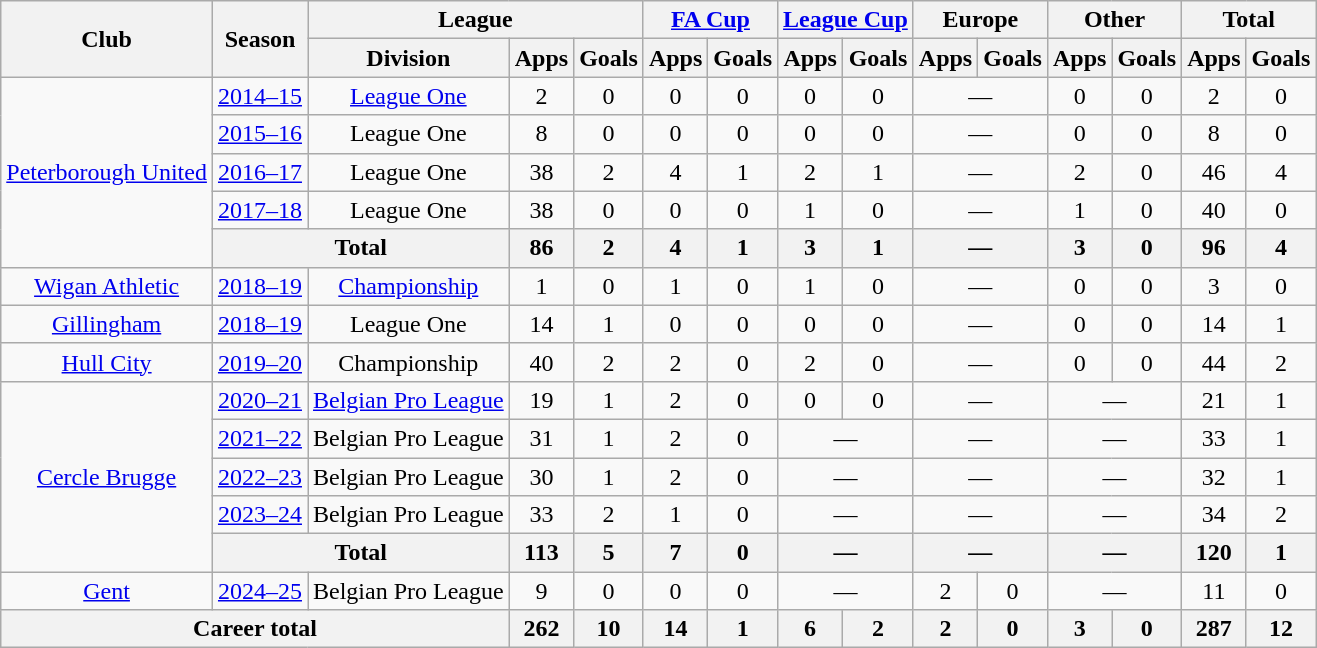<table class="wikitable" style="text-align: center">
<tr>
<th rowspan="2">Club</th>
<th rowspan="2">Season</th>
<th colspan="3">League</th>
<th colspan="2"><a href='#'>FA Cup</a></th>
<th colspan="2"><a href='#'>League Cup</a></th>
<th colspan="2">Europe</th>
<th colspan="2">Other</th>
<th colspan="2">Total</th>
</tr>
<tr>
<th>Division</th>
<th>Apps</th>
<th>Goals</th>
<th>Apps</th>
<th>Goals</th>
<th>Apps</th>
<th>Goals</th>
<th>Apps</th>
<th>Goals</th>
<th>Apps</th>
<th>Goals</th>
<th>Apps</th>
<th>Goals</th>
</tr>
<tr>
<td rowspan="5"><a href='#'>Peterborough United</a></td>
<td><a href='#'>2014–15</a></td>
<td><a href='#'>League One</a></td>
<td>2</td>
<td>0</td>
<td>0</td>
<td>0</td>
<td>0</td>
<td>0</td>
<td colspan="2">—</td>
<td>0</td>
<td>0</td>
<td>2</td>
<td>0</td>
</tr>
<tr>
<td><a href='#'>2015–16</a></td>
<td>League One</td>
<td>8</td>
<td>0</td>
<td>0</td>
<td>0</td>
<td>0</td>
<td>0</td>
<td colspan="2">—</td>
<td>0</td>
<td>0</td>
<td>8</td>
<td>0</td>
</tr>
<tr>
<td><a href='#'>2016–17</a></td>
<td>League One</td>
<td>38</td>
<td>2</td>
<td>4</td>
<td>1</td>
<td>2</td>
<td>1</td>
<td colspan="2">—</td>
<td>2</td>
<td>0</td>
<td>46</td>
<td>4</td>
</tr>
<tr>
<td><a href='#'>2017–18</a></td>
<td>League One</td>
<td>38</td>
<td>0</td>
<td>0</td>
<td>0</td>
<td>1</td>
<td>0</td>
<td colspan="2">—</td>
<td>1</td>
<td>0</td>
<td>40</td>
<td>0</td>
</tr>
<tr>
<th colspan="2">Total</th>
<th>86</th>
<th>2</th>
<th>4</th>
<th>1</th>
<th>3</th>
<th>1</th>
<th colspan="2">—</th>
<th>3</th>
<th>0</th>
<th>96</th>
<th>4</th>
</tr>
<tr>
<td><a href='#'>Wigan Athletic</a></td>
<td><a href='#'>2018–19</a></td>
<td><a href='#'>Championship</a></td>
<td>1</td>
<td>0</td>
<td>1</td>
<td>0</td>
<td>1</td>
<td>0</td>
<td colspan="2">—</td>
<td>0</td>
<td>0</td>
<td>3</td>
<td>0</td>
</tr>
<tr>
<td><a href='#'>Gillingham</a></td>
<td><a href='#'>2018–19</a></td>
<td>League One</td>
<td>14</td>
<td>1</td>
<td>0</td>
<td>0</td>
<td>0</td>
<td>0</td>
<td colspan="2">—</td>
<td>0</td>
<td>0</td>
<td>14</td>
<td>1</td>
</tr>
<tr>
<td><a href='#'>Hull City</a></td>
<td><a href='#'>2019–20</a></td>
<td>Championship</td>
<td>40</td>
<td>2</td>
<td>2</td>
<td>0</td>
<td>2</td>
<td>0</td>
<td colspan="2">—</td>
<td>0</td>
<td>0</td>
<td>44</td>
<td>2</td>
</tr>
<tr>
<td rowspan="5"><a href='#'>Cercle Brugge</a></td>
<td><a href='#'>2020–21</a></td>
<td><a href='#'>Belgian Pro League</a></td>
<td>19</td>
<td>1</td>
<td>2</td>
<td>0</td>
<td>0</td>
<td>0</td>
<td colspan="2">—</td>
<td colspan="2">—</td>
<td>21</td>
<td>1</td>
</tr>
<tr>
<td><a href='#'>2021–22</a></td>
<td>Belgian Pro League</td>
<td>31</td>
<td>1</td>
<td>2</td>
<td>0</td>
<td colspan="2">—</td>
<td colspan="2">—</td>
<td colspan="2">—</td>
<td>33</td>
<td>1</td>
</tr>
<tr>
<td><a href='#'>2022–23</a></td>
<td>Belgian Pro League</td>
<td>30</td>
<td>1</td>
<td>2</td>
<td>0</td>
<td colspan="2">—</td>
<td colspan="2">—</td>
<td colspan="2">—</td>
<td>32</td>
<td>1</td>
</tr>
<tr>
<td><a href='#'>2023–24</a></td>
<td>Belgian Pro League</td>
<td>33</td>
<td>2</td>
<td>1</td>
<td>0</td>
<td colspan="2">—</td>
<td colspan="2">—</td>
<td colspan="2">—</td>
<td>34</td>
<td>2</td>
</tr>
<tr>
<th colspan="2">Total</th>
<th>113</th>
<th>5</th>
<th>7</th>
<th>0</th>
<th colspan="2">—</th>
<th colspan="2">—</th>
<th colspan="2">—</th>
<th>120</th>
<th>1</th>
</tr>
<tr>
<td><a href='#'>Gent</a></td>
<td><a href='#'>2024–25</a></td>
<td>Belgian Pro League</td>
<td>9</td>
<td>0</td>
<td>0</td>
<td>0</td>
<td colspan="2">—</td>
<td>2</td>
<td>0</td>
<td colspan="2">—</td>
<td>11</td>
<td>0</td>
</tr>
<tr>
<th colspan="3">Career total</th>
<th>262</th>
<th>10</th>
<th>14</th>
<th>1</th>
<th>6</th>
<th>2</th>
<th>2</th>
<th>0</th>
<th>3</th>
<th>0</th>
<th>287</th>
<th>12</th>
</tr>
</table>
